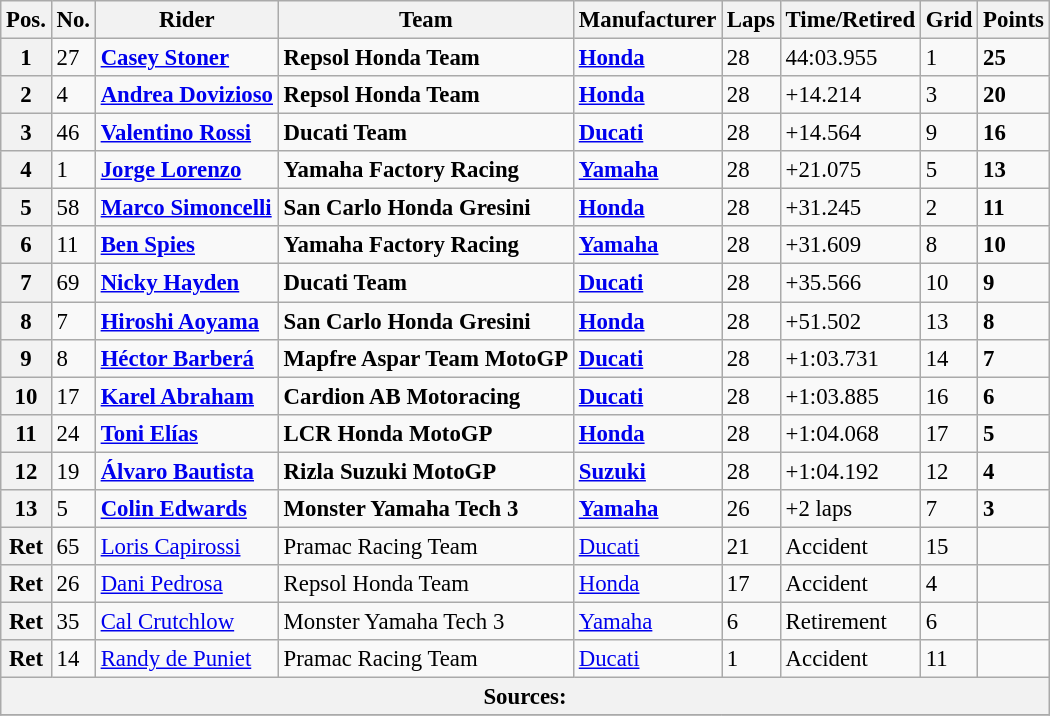<table class="wikitable" style="font-size: 95%;">
<tr>
<th>Pos.</th>
<th>No.</th>
<th>Rider</th>
<th>Team</th>
<th>Manufacturer</th>
<th>Laps</th>
<th>Time/Retired</th>
<th>Grid</th>
<th>Points</th>
</tr>
<tr>
<th>1</th>
<td>27</td>
<td> <strong><a href='#'>Casey Stoner</a></strong></td>
<td><strong>Repsol Honda Team</strong></td>
<td><strong><a href='#'>Honda</a></strong></td>
<td>28</td>
<td>44:03.955</td>
<td>1</td>
<td><strong>25</strong></td>
</tr>
<tr>
<th>2</th>
<td>4</td>
<td> <strong><a href='#'>Andrea Dovizioso</a></strong></td>
<td><strong>Repsol Honda Team</strong></td>
<td><strong><a href='#'>Honda</a></strong></td>
<td>28</td>
<td>+14.214</td>
<td>3</td>
<td><strong>20</strong></td>
</tr>
<tr>
<th>3</th>
<td>46</td>
<td> <strong><a href='#'>Valentino Rossi</a></strong></td>
<td><strong>Ducati Team</strong></td>
<td><strong><a href='#'>Ducati</a></strong></td>
<td>28</td>
<td>+14.564</td>
<td>9</td>
<td><strong>16</strong></td>
</tr>
<tr>
<th>4</th>
<td>1</td>
<td> <strong><a href='#'>Jorge Lorenzo</a></strong></td>
<td><strong>Yamaha Factory Racing</strong></td>
<td><strong><a href='#'>Yamaha</a></strong></td>
<td>28</td>
<td>+21.075</td>
<td>5</td>
<td><strong>13</strong></td>
</tr>
<tr>
<th>5</th>
<td>58</td>
<td> <strong><a href='#'>Marco Simoncelli</a></strong></td>
<td><strong>San Carlo Honda Gresini</strong></td>
<td><strong><a href='#'>Honda</a></strong></td>
<td>28</td>
<td>+31.245</td>
<td>2</td>
<td><strong>11</strong></td>
</tr>
<tr>
<th>6</th>
<td>11</td>
<td> <strong><a href='#'>Ben Spies</a></strong></td>
<td><strong>Yamaha Factory Racing</strong></td>
<td><strong><a href='#'>Yamaha</a></strong></td>
<td>28</td>
<td>+31.609</td>
<td>8</td>
<td><strong>10</strong></td>
</tr>
<tr>
<th>7</th>
<td>69</td>
<td> <strong><a href='#'>Nicky Hayden</a></strong></td>
<td><strong>Ducati Team</strong></td>
<td><strong><a href='#'>Ducati</a></strong></td>
<td>28</td>
<td>+35.566</td>
<td>10</td>
<td><strong>9</strong></td>
</tr>
<tr>
<th>8</th>
<td>7</td>
<td> <strong><a href='#'>Hiroshi Aoyama</a></strong></td>
<td><strong>San Carlo Honda Gresini</strong></td>
<td><strong><a href='#'>Honda</a></strong></td>
<td>28</td>
<td>+51.502</td>
<td>13</td>
<td><strong>8</strong></td>
</tr>
<tr>
<th>9</th>
<td>8</td>
<td> <strong><a href='#'>Héctor Barberá</a></strong></td>
<td><strong>Mapfre Aspar Team MotoGP</strong></td>
<td><strong><a href='#'>Ducati</a></strong></td>
<td>28</td>
<td>+1:03.731</td>
<td>14</td>
<td><strong>7</strong></td>
</tr>
<tr>
<th>10</th>
<td>17</td>
<td> <strong><a href='#'>Karel Abraham</a></strong></td>
<td><strong>Cardion AB Motoracing</strong></td>
<td><strong><a href='#'>Ducati</a></strong></td>
<td>28</td>
<td>+1:03.885</td>
<td>16</td>
<td><strong>6</strong></td>
</tr>
<tr>
<th>11</th>
<td>24</td>
<td> <strong><a href='#'>Toni Elías</a></strong></td>
<td><strong>LCR Honda MotoGP</strong></td>
<td><strong><a href='#'>Honda</a></strong></td>
<td>28</td>
<td>+1:04.068</td>
<td>17</td>
<td><strong>5</strong></td>
</tr>
<tr>
<th>12</th>
<td>19</td>
<td> <strong><a href='#'>Álvaro Bautista</a></strong></td>
<td><strong>Rizla Suzuki MotoGP</strong></td>
<td><strong><a href='#'>Suzuki</a></strong></td>
<td>28</td>
<td>+1:04.192</td>
<td>12</td>
<td><strong>4</strong></td>
</tr>
<tr>
<th>13</th>
<td>5</td>
<td> <strong><a href='#'>Colin Edwards</a></strong></td>
<td><strong>Monster Yamaha Tech 3</strong></td>
<td><strong><a href='#'>Yamaha</a></strong></td>
<td>26</td>
<td>+2 laps</td>
<td>7</td>
<td><strong>3</strong></td>
</tr>
<tr>
<th>Ret</th>
<td>65</td>
<td> <a href='#'>Loris Capirossi</a></td>
<td>Pramac Racing Team</td>
<td><a href='#'>Ducati</a></td>
<td>21</td>
<td>Accident</td>
<td>15</td>
<td></td>
</tr>
<tr>
<th>Ret</th>
<td>26</td>
<td> <a href='#'>Dani Pedrosa</a></td>
<td>Repsol Honda Team</td>
<td><a href='#'>Honda</a></td>
<td>17</td>
<td>Accident</td>
<td>4</td>
<td></td>
</tr>
<tr>
<th>Ret</th>
<td>35</td>
<td> <a href='#'>Cal Crutchlow</a></td>
<td>Monster Yamaha Tech 3</td>
<td><a href='#'>Yamaha</a></td>
<td>6</td>
<td>Retirement</td>
<td>6</td>
<td></td>
</tr>
<tr>
<th>Ret</th>
<td>14</td>
<td> <a href='#'>Randy de Puniet</a></td>
<td>Pramac Racing Team</td>
<td><a href='#'>Ducati</a></td>
<td>1</td>
<td>Accident</td>
<td>11</td>
<td></td>
</tr>
<tr>
<th colspan=9>Sources: </th>
</tr>
<tr>
</tr>
</table>
